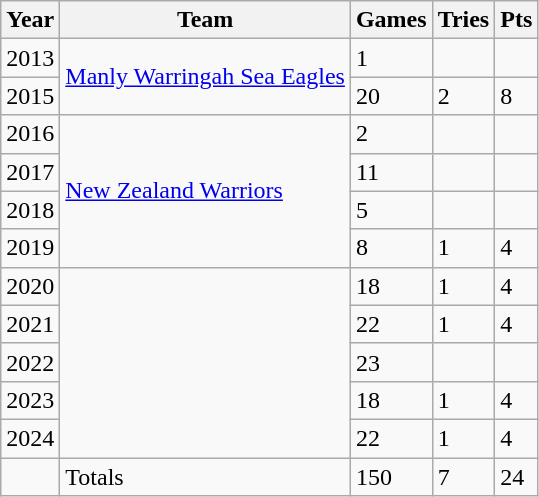<table class="wikitable">
<tr>
<th>Year</th>
<th>Team</th>
<th>Games</th>
<th>Tries</th>
<th>Pts</th>
</tr>
<tr>
<td>2013</td>
<td rowspan="2"> <a href='#'>Manly Warringah Sea Eagles</a></td>
<td>1</td>
<td></td>
<td></td>
</tr>
<tr>
<td>2015</td>
<td>20</td>
<td>2</td>
<td>8</td>
</tr>
<tr>
<td>2016</td>
<td rowspan="4"> <a href='#'>New Zealand Warriors</a></td>
<td>2</td>
<td></td>
<td></td>
</tr>
<tr>
<td>2017</td>
<td>11</td>
<td></td>
<td></td>
</tr>
<tr>
<td>2018</td>
<td>5</td>
<td></td>
<td></td>
</tr>
<tr>
<td>2019</td>
<td>8</td>
<td>1</td>
<td>4</td>
</tr>
<tr>
<td>2020</td>
<td rowspan="5"></td>
<td>18</td>
<td>1</td>
<td>4</td>
</tr>
<tr>
<td>2021</td>
<td>22</td>
<td>1</td>
<td>4</td>
</tr>
<tr>
<td>2022</td>
<td>23</td>
<td></td>
<td></td>
</tr>
<tr>
<td>2023</td>
<td>18</td>
<td>1</td>
<td>4</td>
</tr>
<tr>
<td>2024</td>
<td>22</td>
<td>1</td>
<td>4</td>
</tr>
<tr>
<td></td>
<td>Totals</td>
<td>150</td>
<td>7</td>
<td>24</td>
</tr>
</table>
